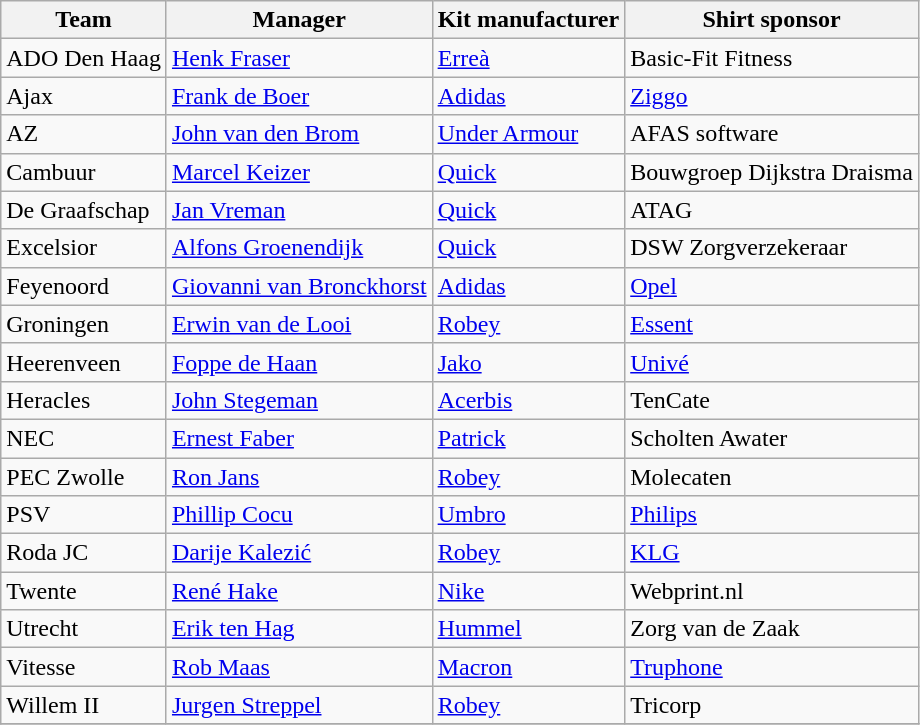<table class="wikitable sortable" style="text-align: left;">
<tr>
<th>Team</th>
<th>Manager</th>
<th>Kit manufacturer</th>
<th>Shirt sponsor</th>
</tr>
<tr>
<td>ADO Den Haag</td>
<td> <a href='#'>Henk Fraser</a></td>
<td><a href='#'>Erreà</a></td>
<td>Basic-Fit Fitness</td>
</tr>
<tr>
<td>Ajax</td>
<td> <a href='#'>Frank de Boer</a></td>
<td><a href='#'>Adidas</a></td>
<td><a href='#'>Ziggo</a></td>
</tr>
<tr>
<td>AZ</td>
<td> <a href='#'>John van den Brom</a></td>
<td><a href='#'>Under Armour</a></td>
<td>AFAS software</td>
</tr>
<tr>
<td>Cambuur</td>
<td> <a href='#'>Marcel Keizer</a></td>
<td><a href='#'>Quick</a></td>
<td>Bouwgroep Dijkstra Draisma</td>
</tr>
<tr>
<td>De Graafschap</td>
<td> <a href='#'>Jan Vreman</a></td>
<td><a href='#'>Quick</a></td>
<td>ATAG</td>
</tr>
<tr>
<td>Excelsior</td>
<td> <a href='#'>Alfons Groenendijk</a></td>
<td><a href='#'>Quick</a></td>
<td>DSW Zorgverzekeraar</td>
</tr>
<tr>
<td>Feyenoord</td>
<td> <a href='#'>Giovanni van Bronckhorst</a></td>
<td><a href='#'>Adidas</a></td>
<td><a href='#'>Opel</a></td>
</tr>
<tr>
<td>Groningen</td>
<td> <a href='#'>Erwin van de Looi</a></td>
<td><a href='#'>Robey</a></td>
<td><a href='#'>Essent</a></td>
</tr>
<tr>
<td>Heerenveen</td>
<td> <a href='#'>Foppe de Haan</a></td>
<td><a href='#'>Jako</a></td>
<td><a href='#'>Univé</a></td>
</tr>
<tr>
<td>Heracles</td>
<td> <a href='#'>John Stegeman</a></td>
<td><a href='#'>Acerbis</a></td>
<td>TenCate</td>
</tr>
<tr>
<td>NEC</td>
<td> <a href='#'>Ernest Faber</a></td>
<td><a href='#'>Patrick</a></td>
<td>Scholten Awater</td>
</tr>
<tr>
<td>PEC Zwolle</td>
<td> <a href='#'>Ron Jans</a></td>
<td><a href='#'>Robey</a></td>
<td>Molecaten</td>
</tr>
<tr>
<td>PSV</td>
<td> <a href='#'>Phillip Cocu</a></td>
<td><a href='#'>Umbro</a></td>
<td><a href='#'>Philips</a></td>
</tr>
<tr>
<td>Roda JC</td>
<td> <a href='#'>Darije Kalezić</a></td>
<td><a href='#'>Robey</a></td>
<td><a href='#'>KLG</a></td>
</tr>
<tr>
<td>Twente</td>
<td> <a href='#'>René Hake</a></td>
<td><a href='#'>Nike</a></td>
<td>Webprint.nl</td>
</tr>
<tr>
<td>Utrecht</td>
<td> <a href='#'>Erik ten Hag</a></td>
<td><a href='#'>Hummel</a></td>
<td>Zorg van de Zaak</td>
</tr>
<tr>
<td>Vitesse</td>
<td> <a href='#'>Rob Maas</a></td>
<td><a href='#'>Macron</a></td>
<td><a href='#'>Truphone</a></td>
</tr>
<tr>
<td>Willem II</td>
<td> <a href='#'>Jurgen Streppel</a></td>
<td><a href='#'>Robey</a></td>
<td>Tricorp</td>
</tr>
<tr>
</tr>
</table>
